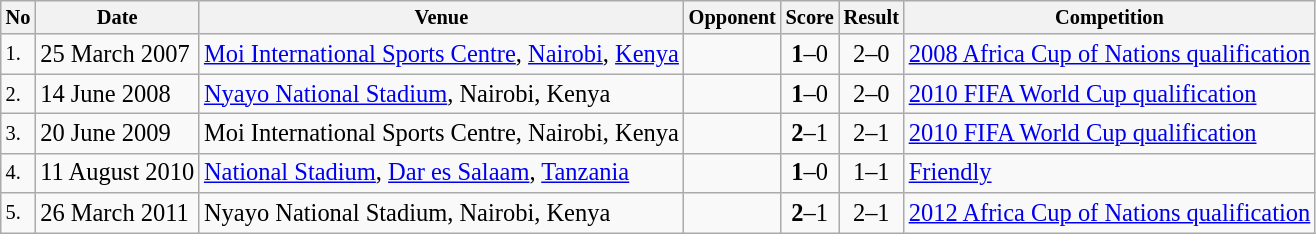<table class="wikitable" style="font-size:85%;">
<tr>
<th>No</th>
<th>Date</th>
<th>Venue</th>
<th>Opponent</th>
<th>Score</th>
<th>Result</th>
<th>Competition</th>
</tr>
<tr>
<td>1.</td>
<td><big>25 March 2007</big></td>
<td><big><a href='#'>Moi International Sports Centre</a>, <a href='#'>Nairobi</a>, <a href='#'>Kenya</a></big></td>
<td><big></big></td>
<td align="center"><big><strong>1</strong>–0</big></td>
<td align="center"><big>2–0</big></td>
<td><a href='#'><big>2008 Africa Cup of Nations qualification</big></a></td>
</tr>
<tr>
<td>2.</td>
<td><big>14 June 2008</big></td>
<td><big><a href='#'>Nyayo National Stadium</a>, Nairobi, Kenya</big></td>
<td><big></big></td>
<td align="center"><big><strong>1</strong>–0</big></td>
<td align="center"><big>2–0</big></td>
<td><a href='#'><big>2010 FIFA World Cup qualification</big></a></td>
</tr>
<tr>
<td>3.</td>
<td><big>20 June 2009</big></td>
<td><big>Moi International Sports Centre, Nairobi, Kenya</big></td>
<td><big></big></td>
<td align="center"><big><strong>2</strong>–1</big></td>
<td align="center"><big>2–1</big></td>
<td><a href='#'><big>2010 FIFA World Cup qualification</big></a></td>
</tr>
<tr>
<td>4.</td>
<td><big>11 August 2010</big></td>
<td><big><a href='#'>National Stadium</a>, <a href='#'>Dar es Salaam</a>, <a href='#'>Tanzania</a></big></td>
<td><big></big></td>
<td align="center"><big><strong>1</strong>–0</big></td>
<td align="center"><big>1–1</big></td>
<td><a href='#'><big>Friendly</big></a></td>
</tr>
<tr>
<td>5.</td>
<td><big>26 March 2011</big></td>
<td><big>Nyayo National Stadium, Nairobi, Kenya</big></td>
<td><big></big></td>
<td align="center"><big><strong>2</strong>–1</big></td>
<td align="center"><big>2–1</big></td>
<td><a href='#'><big>2012 Africa Cup of Nations qualification</big></a></td>
</tr>
</table>
